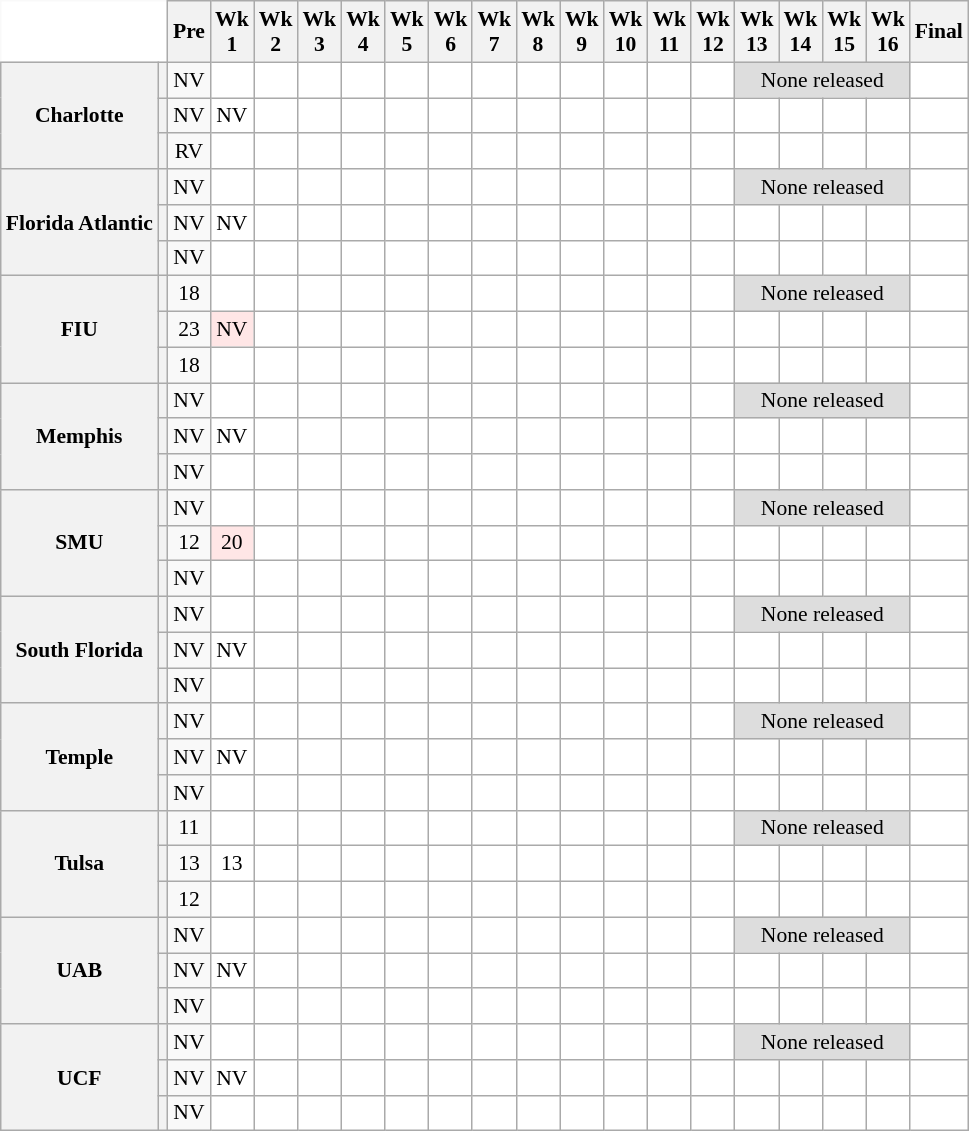<table class="wikitable" style="white-space:nowrap;font-size:90%;text-align:center;">
<tr>
<th colspan=2 style="background:white; border-top-style:hidden; border-left-style:hidden;"> </th>
<th>Pre</th>
<th>Wk<br> 1</th>
<th>Wk<br>2</th>
<th>Wk<br>3</th>
<th>Wk<br>4</th>
<th>Wk<br>5</th>
<th>Wk<br>6</th>
<th>Wk<br>7</th>
<th>Wk<br>8</th>
<th>Wk<br>9</th>
<th>Wk<br>10</th>
<th>Wk<br>11</th>
<th>Wk<br>12</th>
<th>Wk<br>13</th>
<th>Wk<br>14</th>
<th>Wk<br>15</th>
<th>Wk<br>16</th>
<th>Final</th>
</tr>
<tr>
<th rowspan=3 style=>Charlotte</th>
<th></th>
<td>NV</td>
<td style="background:#FFF;"></td>
<td style="background:#FFF;"></td>
<td style="background:#FFF;"></td>
<td style="background:#FFF;"></td>
<td style="background:#FFF;"></td>
<td style="background:#FFF;"></td>
<td style="background:#FFF;"></td>
<td style="background:#FFF;"></td>
<td style="background:#FFF;"></td>
<td style="background:#FFF;"></td>
<td style="background:#FFF;"></td>
<td style="background:#FFF;"></td>
<td colspan="4" style="background:#DDD;">None released</td>
<td style="background:#FFF;"></td>
</tr>
<tr>
<th></th>
<td>NV</td>
<td style="background:#FFF;">NV</td>
<td style="background:#FFF;"></td>
<td style="background:#FFF;"></td>
<td style="background:#FFF;"></td>
<td style="background:#FFF;"></td>
<td style="background:#FFF;"></td>
<td style="background:#FFF;"></td>
<td style="background:#FFF;"></td>
<td style="background:#FFF;"></td>
<td style="background:#FFF;"></td>
<td style="background:#FFF;"></td>
<td style="background:#FFF;"></td>
<td style="background:#FFF;"></td>
<td style="background:#FFF;"></td>
<td style="background:#FFF;"></td>
<td style="background:#FFF;"></td>
<td style="background:#FFF;"></td>
</tr>
<tr>
<th></th>
<td>RV</td>
<td style="background:#FFF;"></td>
<td style="background:#FFF;"></td>
<td style="background:#FFF;"></td>
<td style="background:#FFF;"></td>
<td style="background:#FFF;"></td>
<td style="background:#FFF;"></td>
<td style="background:#FFF;"></td>
<td style="background:#FFF;"></td>
<td style="background:#FFF;"></td>
<td style="background:#FFF;"></td>
<td style="background:#FFF;"></td>
<td style="background:#FFF;"></td>
<td style="background:#FFF;"></td>
<td style="background:#FFF;"></td>
<td style="background:#FFF;"></td>
<td style="background:#FFF;"></td>
<td style="background:#FFF;"></td>
</tr>
<tr>
<th rowspan=3 style=>Florida Atlantic</th>
<th></th>
<td>NV</td>
<td style="background:#FFF;"></td>
<td style="background:#FFF;"></td>
<td style="background:#FFF;"></td>
<td style="background:#FFF;"></td>
<td style="background:#FFF;"></td>
<td style="background:#FFF;"></td>
<td style="background:#FFF;"></td>
<td style="background:#FFF;"></td>
<td style="background:#FFF;"></td>
<td style="background:#FFF;"></td>
<td style="background:#FFF;"></td>
<td style="background:#FFF;"></td>
<td colspan="4" style="background:#DDD;">None released</td>
<td style="background:#FFF;"></td>
</tr>
<tr>
<th></th>
<td>NV</td>
<td style="background:#FFF;">NV</td>
<td style="background:#FFF;"></td>
<td style="background:#FFF;"></td>
<td style="background:#FFF;"></td>
<td style="background:#FFF;"></td>
<td style="background:#FFF;"></td>
<td style="background:#FFF;"></td>
<td style="background:#FFF;"></td>
<td style="background:#FFF;"></td>
<td style="background:#FFF;"></td>
<td style="background:#FFF;"></td>
<td style="background:#FFF;"></td>
<td style="background:#FFF;"></td>
<td style="background:#FFF;"></td>
<td style="background:#FFF;"></td>
<td style="background:#FFF;"></td>
<td style="background:#FFF;"></td>
</tr>
<tr>
<th></th>
<td>NV</td>
<td style="background:#FFF;"></td>
<td style="background:#FFF;"></td>
<td style="background:#FFF;"></td>
<td style="background:#FFF;"></td>
<td style="background:#FFF;"></td>
<td style="background:#FFF;"></td>
<td style="background:#FFF;"></td>
<td style="background:#FFF;"></td>
<td style="background:#FFF;"></td>
<td style="background:#FFF;"></td>
<td style="background:#FFF;"></td>
<td style="background:#FFF;"></td>
<td style="background:#FFF;"></td>
<td style="background:#FFF;"></td>
<td style="background:#FFF;"></td>
<td style="background:#FFF;"></td>
<td style="background:#FFF;"></td>
</tr>
<tr>
<th rowspan=3 style=>FIU</th>
<th></th>
<td>18</td>
<td style="background:#FFF;"></td>
<td style="background:#FFF;"></td>
<td style="background:#FFF;"></td>
<td style="background:#FFF;"></td>
<td style="background:#FFF;"></td>
<td style="background:#FFF;"></td>
<td style="background:#FFF;"></td>
<td style="background:#FFF;"></td>
<td style="background:#FFF;"></td>
<td style="background:#FFF;"></td>
<td style="background:#FFF;"></td>
<td style="background:#FFF;"></td>
<td colspan="4" style="background:#DDD;">None released</td>
<td style="background:#FFF;"></td>
</tr>
<tr>
<th></th>
<td>23</td>
<td style="background:#ffe6e6; width:20px; border:1px solid #aaaaaa;">NV</td>
<td style="background:#FFF;"></td>
<td style="background:#FFF;"></td>
<td style="background:#FFF;"></td>
<td style="background:#FFF;"></td>
<td style="background:#FFF;"></td>
<td style="background:#FFF;"></td>
<td style="background:#FFF;"></td>
<td style="background:#FFF;"></td>
<td style="background:#FFF;"></td>
<td style="background:#FFF;"></td>
<td style="background:#FFF;"></td>
<td style="background:#FFF;"></td>
<td style="background:#FFF;"></td>
<td style="background:#FFF;"></td>
<td style="background:#FFF;"></td>
<td style="background:#FFF;"></td>
</tr>
<tr>
<th></th>
<td>18</td>
<td style="background:#FFF;"></td>
<td style="background:#FFF;"></td>
<td style="background:#FFF;"></td>
<td style="background:#FFF;"></td>
<td style="background:#FFF;"></td>
<td style="background:#FFF;"></td>
<td style="background:#FFF;"></td>
<td style="background:#FFF;"></td>
<td style="background:#FFF;"></td>
<td style="background:#FFF;"></td>
<td style="background:#FFF;"></td>
<td style="background:#FFF;"></td>
<td style="background:#FFF;"></td>
<td style="background:#FFF;"></td>
<td style="background:#FFF;"></td>
<td style="background:#FFF;"></td>
<td style="background:#FFF;"></td>
</tr>
<tr>
<th rowspan=3 style=>Memphis</th>
<th></th>
<td>NV</td>
<td style="background:#FFF;"></td>
<td style="background:#FFF;"></td>
<td style="background:#FFF;"></td>
<td style="background:#FFF;"></td>
<td style="background:#FFF;"></td>
<td style="background:#FFF;"></td>
<td style="background:#FFF;"></td>
<td style="background:#FFF;"></td>
<td style="background:#FFF;"></td>
<td style="background:#FFF;"></td>
<td style="background:#FFF;"></td>
<td style="background:#FFF;"></td>
<td colspan="4" style="background:#DDD;">None released</td>
<td style="background:#FFF;"></td>
</tr>
<tr>
<th></th>
<td>NV</td>
<td style="background:#FFF;">NV</td>
<td style="background:#FFF;"></td>
<td style="background:#FFF;"></td>
<td style="background:#FFF;"></td>
<td style="background:#FFF;"></td>
<td style="background:#FFF;"></td>
<td style="background:#FFF;"></td>
<td style="background:#FFF;"></td>
<td style="background:#FFF;"></td>
<td style="background:#FFF;"></td>
<td style="background:#FFF;"></td>
<td style="background:#FFF;"></td>
<td style="background:#FFF;"></td>
<td style="background:#FFF;"></td>
<td style="background:#FFF;"></td>
<td style="background:#FFF;"></td>
<td style="background:#FFF;"></td>
</tr>
<tr>
<th></th>
<td>NV</td>
<td style="background:#FFF;"></td>
<td style="background:#FFF;"></td>
<td style="background:#FFF;"></td>
<td style="background:#FFF;"></td>
<td style="background:#FFF;"></td>
<td style="background:#FFF;"></td>
<td style="background:#FFF;"></td>
<td style="background:#FFF;"></td>
<td style="background:#FFF;"></td>
<td style="background:#FFF;"></td>
<td style="background:#FFF;"></td>
<td style="background:#FFF;"></td>
<td style="background:#FFF;"></td>
<td style="background:#FFF;"></td>
<td style="background:#FFF;"></td>
<td style="background:#FFF;"></td>
<td style="background:#FFF;"></td>
</tr>
<tr>
<th rowspan=3 style=>SMU</th>
<th></th>
<td>NV</td>
<td style="background:#FFF;"></td>
<td style="background:#FFF;"></td>
<td style="background:#FFF;"></td>
<td style="background:#FFF;"></td>
<td style="background:#FFF;"></td>
<td style="background:#FFF;"></td>
<td style="background:#FFF;"></td>
<td style="background:#FFF;"></td>
<td style="background:#FFF;"></td>
<td style="background:#FFF;"></td>
<td style="background:#FFF;"></td>
<td style="background:#FFF;"></td>
<td colspan="4" style="background:#DDD;">None released</td>
<td style="background:#FFF;"></td>
</tr>
<tr>
<th></th>
<td>12</td>
<td style="background:#ffe6e6; width:20px; border:1px solid #aaaaaa;">20</td>
<td style="background:#FFF;"></td>
<td style="background:#FFF;"></td>
<td style="background:#FFF;"></td>
<td style="background:#FFF;"></td>
<td style="background:#FFF;"></td>
<td style="background:#FFF;"></td>
<td style="background:#FFF;"></td>
<td style="background:#FFF;"></td>
<td style="background:#FFF;"></td>
<td style="background:#FFF;"></td>
<td style="background:#FFF;"></td>
<td style="background:#FFF;"></td>
<td style="background:#FFF;"></td>
<td style="background:#FFF;"></td>
<td style="background:#FFF;"></td>
<td style="background:#FFF;"></td>
</tr>
<tr>
<th></th>
<td>NV</td>
<td style="background:#FFF;"></td>
<td style="background:#FFF;"></td>
<td style="background:#FFF;"></td>
<td style="background:#FFF;"></td>
<td style="background:#FFF;"></td>
<td style="background:#FFF;"></td>
<td style="background:#FFF;"></td>
<td style="background:#FFF;"></td>
<td style="background:#FFF;"></td>
<td style="background:#FFF;"></td>
<td style="background:#FFF;"></td>
<td style="background:#FFF;"></td>
<td style="background:#FFF;"></td>
<td style="background:#FFF;"></td>
<td style="background:#FFF;"></td>
<td style="background:#FFF;"></td>
<td style="background:#FFF;"></td>
</tr>
<tr>
<th rowspan=3 style=>South Florida</th>
<th></th>
<td>NV</td>
<td style="background:#FFF;"></td>
<td style="background:#FFF;"></td>
<td style="background:#FFF;"></td>
<td style="background:#FFF;"></td>
<td style="background:#FFF;"></td>
<td style="background:#FFF;"></td>
<td style="background:#FFF;"></td>
<td style="background:#FFF;"></td>
<td style="background:#FFF;"></td>
<td style="background:#FFF;"></td>
<td style="background:#FFF;"></td>
<td style="background:#FFF;"></td>
<td colspan="4" style="background:#DDD;">None released</td>
<td style="background:#FFF;"></td>
</tr>
<tr>
<th></th>
<td>NV</td>
<td style="background:#FFF;">NV</td>
<td style="background:#FFF;"></td>
<td style="background:#FFF;"></td>
<td style="background:#FFF;"></td>
<td style="background:#FFF;"></td>
<td style="background:#FFF;"></td>
<td style="background:#FFF;"></td>
<td style="background:#FFF;"></td>
<td style="background:#FFF;"></td>
<td style="background:#FFF;"></td>
<td style="background:#FFF;"></td>
<td style="background:#FFF;"></td>
<td style="background:#FFF;"></td>
<td style="background:#FFF;"></td>
<td style="background:#FFF;"></td>
<td style="background:#FFF;"></td>
<td style="background:#FFF;"></td>
</tr>
<tr>
<th></th>
<td>NV</td>
<td style="background:#FFF;"></td>
<td style="background:#FFF;"></td>
<td style="background:#FFF;"></td>
<td style="background:#FFF;"></td>
<td style="background:#FFF;"></td>
<td style="background:#FFF;"></td>
<td style="background:#FFF;"></td>
<td style="background:#FFF;"></td>
<td style="background:#FFF;"></td>
<td style="background:#FFF;"></td>
<td style="background:#FFF;"></td>
<td style="background:#FFF;"></td>
<td style="background:#FFF;"></td>
<td style="background:#FFF;"></td>
<td style="background:#FFF;"></td>
<td style="background:#FFF;"></td>
<td style="background:#FFF;"></td>
</tr>
<tr>
<th rowspan=3 style=>Temple</th>
<th></th>
<td>NV</td>
<td style="background:#FFF;"></td>
<td style="background:#FFF;"></td>
<td style="background:#FFF;"></td>
<td style="background:#FFF;"></td>
<td style="background:#FFF;"></td>
<td style="background:#FFF;"></td>
<td style="background:#FFF;"></td>
<td style="background:#FFF;"></td>
<td style="background:#FFF;"></td>
<td style="background:#FFF;"></td>
<td style="background:#FFF;"></td>
<td style="background:#FFF;"></td>
<td colspan="4" style="background:#DDD;">None released</td>
<td style="background:#FFF;"></td>
</tr>
<tr>
<th></th>
<td>NV</td>
<td style="background:#FFF;">NV</td>
<td style="background:#FFF;"></td>
<td style="background:#FFF;"></td>
<td style="background:#FFF;"></td>
<td style="background:#FFF;"></td>
<td style="background:#FFF;"></td>
<td style="background:#FFF;"></td>
<td style="background:#FFF;"></td>
<td style="background:#FFF;"></td>
<td style="background:#FFF;"></td>
<td style="background:#FFF;"></td>
<td style="background:#FFF;"></td>
<td style="background:#FFF;"></td>
<td style="background:#FFF;"></td>
<td style="background:#FFF;"></td>
<td style="background:#FFF;"></td>
<td style="background:#FFF;"></td>
</tr>
<tr>
<th></th>
<td>NV</td>
<td style="background:#FFF;"></td>
<td style="background:#FFF;"></td>
<td style="background:#FFF;"></td>
<td style="background:#FFF;"></td>
<td style="background:#FFF;"></td>
<td style="background:#FFF;"></td>
<td style="background:#FFF;"></td>
<td style="background:#FFF;"></td>
<td style="background:#FFF;"></td>
<td style="background:#FFF;"></td>
<td style="background:#FFF;"></td>
<td style="background:#FFF;"></td>
<td style="background:#FFF;"></td>
<td style="background:#FFF;"></td>
<td style="background:#FFF;"></td>
<td style="background:#FFF;"></td>
<td style="background:#FFF;"></td>
</tr>
<tr>
<th rowspan=3 style=>Tulsa</th>
<th></th>
<td>11</td>
<td style="background:#FFF;"></td>
<td style="background:#FFF;"></td>
<td style="background:#FFF;"></td>
<td style="background:#FFF;"></td>
<td style="background:#FFF;"></td>
<td style="background:#FFF;"></td>
<td style="background:#FFF;"></td>
<td style="background:#FFF;"></td>
<td style="background:#FFF;"></td>
<td style="background:#FFF;"></td>
<td style="background:#FFF;"></td>
<td style="background:#FFF;"></td>
<td colspan="4" style="background:#DDD;">None released</td>
<td style="background:#FFF;"></td>
</tr>
<tr>
<th></th>
<td>13</td>
<td style="background:#FFF;">13</td>
<td style="background:#FFF;"></td>
<td style="background:#FFF;"></td>
<td style="background:#FFF;"></td>
<td style="background:#FFF;"></td>
<td style="background:#FFF;"></td>
<td style="background:#FFF;"></td>
<td style="background:#FFF;"></td>
<td style="background:#FFF;"></td>
<td style="background:#FFF;"></td>
<td style="background:#FFF;"></td>
<td style="background:#FFF;"></td>
<td style="background:#FFF;"></td>
<td style="background:#FFF;"></td>
<td style="background:#FFF;"></td>
<td style="background:#FFF;"></td>
<td style="background:#FFF;"></td>
</tr>
<tr>
<th></th>
<td>12</td>
<td style="background:#FFF;"></td>
<td style="background:#FFF;"></td>
<td style="background:#FFF;"></td>
<td style="background:#FFF;"></td>
<td style="background:#FFF;"></td>
<td style="background:#FFF;"></td>
<td style="background:#FFF;"></td>
<td style="background:#FFF;"></td>
<td style="background:#FFF;"></td>
<td style="background:#FFF;"></td>
<td style="background:#FFF;"></td>
<td style="background:#FFF;"></td>
<td style="background:#FFF;"></td>
<td style="background:#FFF;"></td>
<td style="background:#FFF;"></td>
<td style="background:#FFF;"></td>
<td style="background:#FFF;"></td>
</tr>
<tr>
<th rowspan=3 style=>UAB</th>
<th></th>
<td>NV</td>
<td style="background:#FFF;"></td>
<td style="background:#FFF;"></td>
<td style="background:#FFF;"></td>
<td style="background:#FFF;"></td>
<td style="background:#FFF;"></td>
<td style="background:#FFF;"></td>
<td style="background:#FFF;"></td>
<td style="background:#FFF;"></td>
<td style="background:#FFF;"></td>
<td style="background:#FFF;"></td>
<td style="background:#FFF;"></td>
<td style="background:#FFF;"></td>
<td colspan="4" style="background:#DDD;">None released</td>
<td style="background:#FFF;"></td>
</tr>
<tr>
<th></th>
<td>NV</td>
<td style="background:#FFF;">NV</td>
<td style="background:#FFF;"></td>
<td style="background:#FFF;"></td>
<td style="background:#FFF;"></td>
<td style="background:#FFF;"></td>
<td style="background:#FFF;"></td>
<td style="background:#FFF;"></td>
<td style="background:#FFF;"></td>
<td style="background:#FFF;"></td>
<td style="background:#FFF;"></td>
<td style="background:#FFF;"></td>
<td style="background:#FFF;"></td>
<td style="background:#FFF;"></td>
<td style="background:#FFF;"></td>
<td style="background:#FFF;"></td>
<td style="background:#FFF;"></td>
<td style="background:#FFF;"></td>
</tr>
<tr>
<th></th>
<td>NV</td>
<td style="background:#FFF;"></td>
<td style="background:#FFF;"></td>
<td style="background:#FFF;"></td>
<td style="background:#FFF;"></td>
<td style="background:#FFF;"></td>
<td style="background:#FFF;"></td>
<td style="background:#FFF;"></td>
<td style="background:#FFF;"></td>
<td style="background:#FFF;"></td>
<td style="background:#FFF;"></td>
<td style="background:#FFF;"></td>
<td style="background:#FFF;"></td>
<td style="background:#FFF;"></td>
<td style="background:#FFF;"></td>
<td style="background:#FFF;"></td>
<td style="background:#FFF;"></td>
<td style="background:#FFF;"></td>
</tr>
<tr>
<th rowspan=3 style=>UCF</th>
<th></th>
<td>NV</td>
<td style="background:#FFF;"></td>
<td style="background:#FFF;"></td>
<td style="background:#FFF;"></td>
<td style="background:#FFF;"></td>
<td style="background:#FFF;"></td>
<td style="background:#FFF;"></td>
<td style="background:#FFF;"></td>
<td style="background:#FFF;"></td>
<td style="background:#FFF;"></td>
<td style="background:#FFF;"></td>
<td style="background:#FFF;"></td>
<td style="background:#FFF;"></td>
<td colspan="4" style="background:#DDD;">None released</td>
<td style="background:#FFF;"></td>
</tr>
<tr>
<th></th>
<td>NV</td>
<td style="background:#FFF;">NV</td>
<td style="background:#FFF;"></td>
<td style="background:#FFF;"></td>
<td style="background:#FFF;"></td>
<td style="background:#FFF;"></td>
<td style="background:#FFF;"></td>
<td style="background:#FFF;"></td>
<td style="background:#FFF;"></td>
<td style="background:#FFF;"></td>
<td style="background:#FFF;"></td>
<td style="background:#FFF;"></td>
<td style="background:#FFF;"></td>
<td style="background:#FFF;"></td>
<td style="background:#FFF;"></td>
<td style="background:#FFF;"></td>
<td style="background:#FFF;"></td>
<td style="background:#FFF;"></td>
</tr>
<tr>
<th></th>
<td>NV</td>
<td style="background:#FFF;"></td>
<td style="background:#FFF;"></td>
<td style="background:#FFF;"></td>
<td style="background:#FFF;"></td>
<td style="background:#FFF;"></td>
<td style="background:#FFF;"></td>
<td style="background:#FFF;"></td>
<td style="background:#FFF;"></td>
<td style="background:#FFF;"></td>
<td style="background:#FFF;"></td>
<td style="background:#FFF;"></td>
<td style="background:#FFF;"></td>
<td style="background:#FFF;"></td>
<td style="background:#FFF;"></td>
<td style="background:#FFF;"></td>
<td style="background:#FFF;"></td>
<td style="background:#FFF;"></td>
</tr>
</table>
